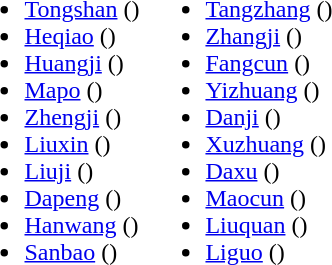<table>
<tr>
<td valign="top"><br><ul><li><a href='#'>Tongshan</a> ()</li><li><a href='#'>Heqiao</a> ()</li><li><a href='#'>Huangji</a> ()</li><li><a href='#'>Mapo</a> ()</li><li><a href='#'>Zhengji</a> ()</li><li><a href='#'>Liuxin</a> ()</li><li><a href='#'>Liuji</a> ()</li><li><a href='#'>Dapeng</a> ()</li><li><a href='#'>Hanwang</a> ()</li><li><a href='#'>Sanbao</a> ()</li></ul></td>
<td valign="top"><br><ul><li><a href='#'>Tangzhang</a> ()</li><li><a href='#'>Zhangji</a> ()</li><li><a href='#'>Fangcun</a> ()</li><li><a href='#'>Yizhuang</a> ()</li><li><a href='#'>Danji</a> ()</li><li><a href='#'>Xuzhuang</a> ()</li><li><a href='#'>Daxu</a> ()</li><li><a href='#'>Maocun</a> ()</li><li><a href='#'>Liuquan</a> ()</li><li><a href='#'>Liguo</a> ()</li></ul></td>
</tr>
</table>
